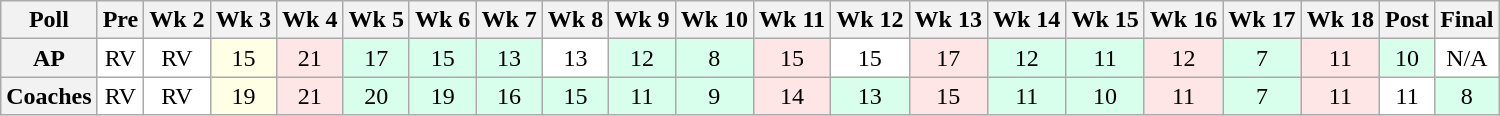<table class="wikitable" style="white-space:nowrap;text-align:center;">
<tr>
<th>Poll</th>
<th>Pre</th>
<th>Wk 2</th>
<th>Wk 3</th>
<th>Wk 4</th>
<th>Wk 5</th>
<th>Wk 6</th>
<th>Wk 7</th>
<th>Wk 8</th>
<th>Wk 9</th>
<th>Wk 10</th>
<th>Wk 11</th>
<th>Wk 12</th>
<th>Wk 13</th>
<th>Wk 14</th>
<th>Wk 15</th>
<th>Wk 16</th>
<th>Wk 17</th>
<th>Wk 18</th>
<th>Post</th>
<th>Final</th>
</tr>
<tr>
<th>AP</th>
<td style="background:#FFF;">RV</td>
<td style="background:#FFF;">RV</td>
<td style="background:#FFFFE6;">15</td>
<td style="background:#FFE6E6;">21</td>
<td style="background:#D8FFEB;">17</td>
<td style="background:#D8FFEB;">15</td>
<td style="background:#D8FFEB;">13</td>
<td style="background:#FFF;">13</td>
<td style="background:#D8FFEB;">12</td>
<td style="background:#D8FFEB;">8</td>
<td style="background:#FFE6E6;">15</td>
<td style="background:#FFF;">15</td>
<td style="background:#FFE6E6;">17</td>
<td style="background:#D8FFEB;">12</td>
<td style="background:#D8FFEB;">11</td>
<td style="background:#FFE6E6;">12</td>
<td style="background:#D8FFEB;">7</td>
<td style="background:#FFE6E6;">11</td>
<td style="background:#D8FFEB;">10</td>
<td style="background:#FFF;">N/A</td>
</tr>
<tr>
<th>Coaches</th>
<td style="background:#FFF;">RV</td>
<td style="background:#FFF;">RV</td>
<td style="background:#FFFFE6;">19</td>
<td style="background:#FFE6E6;">21</td>
<td style="background:#D8FFEB;">20</td>
<td style="background:#D8FFEB;">19</td>
<td style="background:#D8FFEB;">16</td>
<td style="background:#D8FFEB;">15</td>
<td style="background:#D8FFEB;">11</td>
<td style="background:#D8FFEB;">9</td>
<td style="background:#FFE6E6;">14</td>
<td style="background:#D8FFEB;">13</td>
<td style="background:#FFE6E6;">15</td>
<td style="background:#D8FFEB;">11</td>
<td style="background:#D8FFEB;">10</td>
<td style="background:#FFE6E6;">11</td>
<td style="background:#D8FFEB;">7</td>
<td style="background:#FFE6E6;">11</td>
<td style="background:#FFF;">11</td>
<td style="background:#D8FFEB;">8</td>
</tr>
</table>
